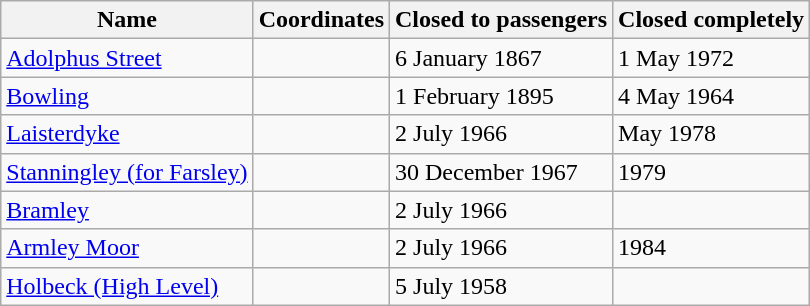<table class="wikitable">
<tr>
<th>Name</th>
<th>Coordinates</th>
<th>Closed to passengers</th>
<th>Closed completely</th>
</tr>
<tr>
<td><a href='#'>Adolphus Street</a></td>
<td></td>
<td>6 January 1867</td>
<td>1 May 1972</td>
</tr>
<tr>
<td><a href='#'>Bowling</a></td>
<td></td>
<td>1 February 1895</td>
<td>4 May 1964</td>
</tr>
<tr>
<td><a href='#'>Laisterdyke</a></td>
<td></td>
<td>2 July 1966</td>
<td>May 1978</td>
</tr>
<tr>
<td><a href='#'>Stanningley (for Farsley)</a></td>
<td></td>
<td>30 December 1967</td>
<td>1979</td>
</tr>
<tr>
<td><a href='#'>Bramley</a></td>
<td></td>
<td>2 July 1966</td>
<td></td>
</tr>
<tr>
<td><a href='#'>Armley Moor</a></td>
<td></td>
<td>2 July 1966</td>
<td>1984</td>
</tr>
<tr>
<td><a href='#'>Holbeck (High Level)</a></td>
<td></td>
<td>5 July 1958</td>
<td></td>
</tr>
</table>
